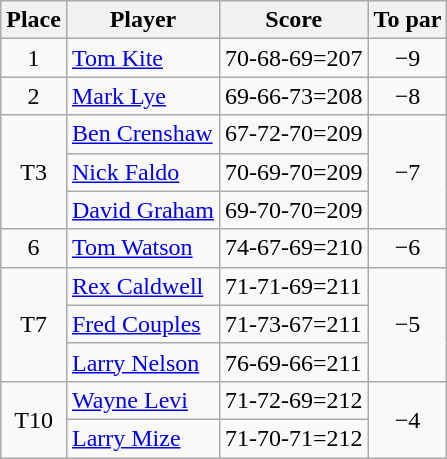<table class="wikitable">
<tr>
<th>Place</th>
<th>Player</th>
<th>Score</th>
<th>To par</th>
</tr>
<tr>
<td align="center">1</td>
<td> <a href='#'>Tom Kite</a></td>
<td>70-68-69=207</td>
<td align="center">−9</td>
</tr>
<tr>
<td align="center">2</td>
<td> <a href='#'>Mark Lye</a></td>
<td>69-66-73=208</td>
<td align="center">−8</td>
</tr>
<tr>
<td rowspan=3 align="center">T3</td>
<td> <a href='#'>Ben Crenshaw</a></td>
<td>67-72-70=209</td>
<td rowspan=3 align="center">−7</td>
</tr>
<tr>
<td> <a href='#'>Nick Faldo</a></td>
<td>70-69-70=209</td>
</tr>
<tr>
<td> <a href='#'>David Graham</a></td>
<td>69-70-70=209</td>
</tr>
<tr>
<td align="center">6</td>
<td> <a href='#'>Tom Watson</a></td>
<td>74-67-69=210</td>
<td align="center">−6</td>
</tr>
<tr>
<td rowspan=3 align="center">T7</td>
<td> <a href='#'>Rex Caldwell</a></td>
<td>71-71-69=211</td>
<td rowspan=3 align="center">−5</td>
</tr>
<tr>
<td> <a href='#'>Fred Couples</a></td>
<td>71-73-67=211</td>
</tr>
<tr>
<td> <a href='#'>Larry Nelson</a></td>
<td>76-69-66=211</td>
</tr>
<tr>
<td rowspan=2 align="center">T10</td>
<td> <a href='#'>Wayne Levi</a></td>
<td>71-72-69=212</td>
<td rowspan=2 align="center">−4</td>
</tr>
<tr>
<td> <a href='#'>Larry Mize</a></td>
<td>71-70-71=212</td>
</tr>
</table>
